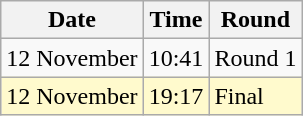<table class="wikitable">
<tr>
<th>Date</th>
<th>Time</th>
<th>Round</th>
</tr>
<tr>
<td>12 November</td>
<td>10:41</td>
<td>Round 1</td>
</tr>
<tr bgcolor="lemonchiffon">
<td>12 November</td>
<td>19:17</td>
<td>Final</td>
</tr>
</table>
